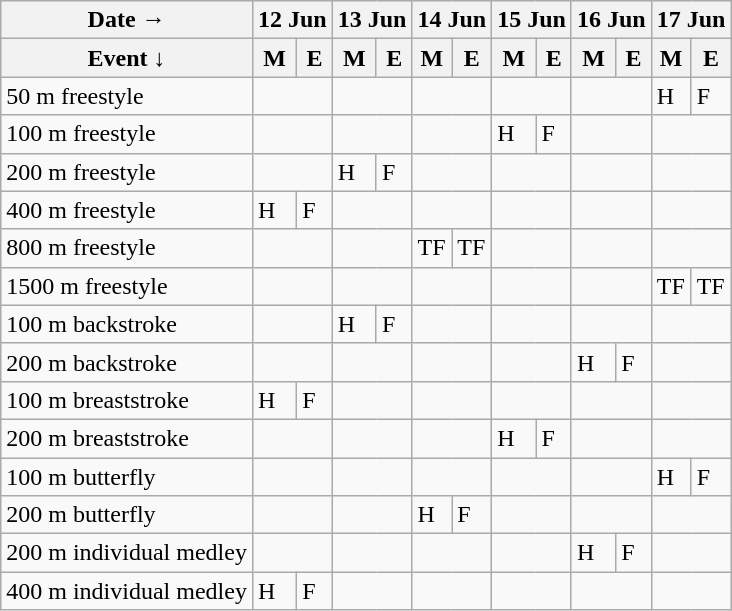<table class="wikitable swimming-schedule" style="flex:auto 0 1">
<tr>
<th>Date →</th>
<th colspan=2>12 Jun</th>
<th colspan=2>13 Jun</th>
<th colspan=2>14 Jun</th>
<th colspan=2>15 Jun</th>
<th colspan=2>16 Jun</th>
<th colspan=2>17 Jun</th>
</tr>
<tr>
<th>Event ↓</th>
<th>M</th>
<th>E</th>
<th>M</th>
<th>E</th>
<th>M</th>
<th>E</th>
<th>M</th>
<th>E</th>
<th>M</th>
<th>E</th>
<th>M</th>
<th>E</th>
</tr>
<tr>
<td class=event>50 m freestyle</td>
<td colspan=2></td>
<td colspan=2></td>
<td colspan=2></td>
<td colspan=2></td>
<td colspan=2></td>
<td class=heats>H</td>
<td class=final>F</td>
</tr>
<tr>
<td class=event>100 m freestyle</td>
<td colspan=2></td>
<td colspan=2></td>
<td colspan=2></td>
<td class=heats>H</td>
<td class=final>F</td>
<td colspan=2></td>
<td colspan=2></td>
</tr>
<tr>
<td class=event>200 m freestyle</td>
<td colspan=2></td>
<td class=heats>H</td>
<td class=final>F</td>
<td colspan=2></td>
<td colspan=2></td>
<td colspan=2></td>
<td colspan=2></td>
</tr>
<tr>
<td class=event>400 m freestyle</td>
<td class=heats>H</td>
<td class=final>F</td>
<td colspan=2></td>
<td colspan=2></td>
<td colspan=2></td>
<td colspan=2></td>
<td colspan=2></td>
</tr>
<tr>
<td class=event>800 m freestyle</td>
<td colspan=2></td>
<td colspan=2></td>
<td class=final>TF</td>
<td class=final>TF</td>
<td colspan=2></td>
<td colspan=2></td>
<td colspan=2></td>
</tr>
<tr>
<td class=event>1500 m freestyle</td>
<td colspan=2></td>
<td colspan=2></td>
<td colspan=2></td>
<td colspan=2></td>
<td colspan=2></td>
<td class=final>TF</td>
<td class=final>TF</td>
</tr>
<tr>
<td class=event>100 m backstroke</td>
<td colspan=2></td>
<td class=heats>H</td>
<td class=final>F</td>
<td colspan=2></td>
<td colspan=2></td>
<td colspan=2></td>
<td colspan=2></td>
</tr>
<tr>
<td class=event>200 m backstroke</td>
<td colspan=2></td>
<td colspan=2></td>
<td colspan=2></td>
<td colspan=2></td>
<td class=heats>H</td>
<td class=final>F</td>
<td colspan=2></td>
</tr>
<tr>
<td class=event>100 m breaststroke</td>
<td class=heats>H</td>
<td class=final>F</td>
<td colspan=2></td>
<td colspan=2></td>
<td colspan=2></td>
<td colspan=2></td>
<td colspan=2></td>
</tr>
<tr>
<td class=event>200 m breaststroke</td>
<td colspan=2></td>
<td colspan=2></td>
<td colspan=2></td>
<td class=heats>H</td>
<td class=final>F</td>
<td colspan=2></td>
<td colspan=2></td>
</tr>
<tr>
<td class=event>100 m butterfly</td>
<td colspan=2></td>
<td colspan=2></td>
<td colspan=2></td>
<td colspan=2></td>
<td colspan=2></td>
<td class=heats>H</td>
<td class=final>F</td>
</tr>
<tr>
<td class=event>200 m butterfly</td>
<td colspan=2></td>
<td colspan=2></td>
<td class=heats>H</td>
<td class=final>F</td>
<td colspan=2></td>
<td colspan=2></td>
<td colspan=2></td>
</tr>
<tr>
<td class=event>200 m individual medley</td>
<td colspan=2></td>
<td colspan=2></td>
<td colspan=2></td>
<td colspan=2></td>
<td class=heats>H</td>
<td class=final>F</td>
<td colspan=2></td>
</tr>
<tr>
<td class=event>400 m individual medley</td>
<td class=heats>H</td>
<td class=final>F</td>
<td colspan=2></td>
<td colspan=2></td>
<td colspan=2></td>
<td colspan=2></td>
<td colspan=2></td>
</tr>
</table>
